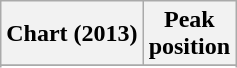<table class="wikitable sortable">
<tr>
<th align="left">Chart (2013)</th>
<th align="center">Peak<br>position</th>
</tr>
<tr>
</tr>
<tr>
</tr>
<tr>
</tr>
<tr>
</tr>
<tr>
</tr>
</table>
